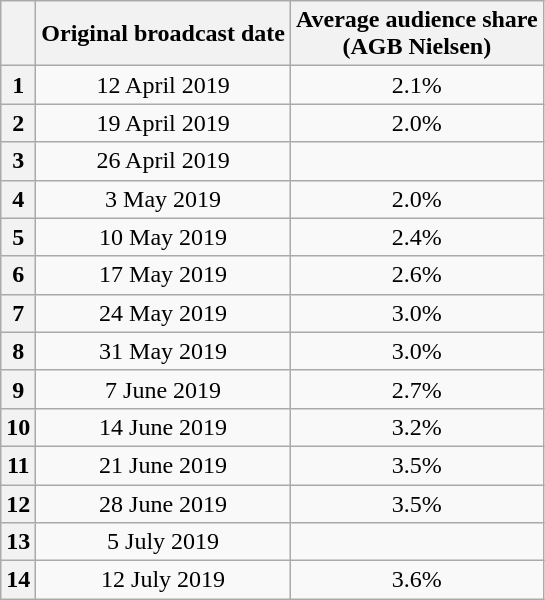<table class=wikitable style="text-align:center">
<tr>
<th></th>
<th>Original broadcast date</th>
<th>Average audience share<br>(AGB Nielsen)</th>
</tr>
<tr>
<th>1</th>
<td>12 April 2019</td>
<td>2.1%</td>
</tr>
<tr>
<th>2</th>
<td>19 April 2019</td>
<td>2.0%</td>
</tr>
<tr>
<th>3</th>
<td>26 April 2019</td>
<td><strong></strong></td>
</tr>
<tr>
<th>4</th>
<td>3 May 2019</td>
<td>2.0%</td>
</tr>
<tr>
<th>5</th>
<td>10 May 2019</td>
<td>2.4%</td>
</tr>
<tr>
<th>6</th>
<td>17 May 2019</td>
<td>2.6%</td>
</tr>
<tr>
<th>7</th>
<td>24 May 2019</td>
<td>3.0%</td>
</tr>
<tr>
<th>8</th>
<td>31 May 2019</td>
<td>3.0%</td>
</tr>
<tr>
<th>9</th>
<td>7 June 2019</td>
<td>2.7%</td>
</tr>
<tr>
<th>10</th>
<td>14 June 2019</td>
<td>3.2%</td>
</tr>
<tr>
<th>11</th>
<td>21 June 2019</td>
<td>3.5%</td>
</tr>
<tr>
<th>12</th>
<td>28 June 2019</td>
<td>3.5%</td>
</tr>
<tr>
<th>13</th>
<td>5 July 2019</td>
<td><strong></strong></td>
</tr>
<tr>
<th>14</th>
<td>12 July 2019</td>
<td>3.6%</td>
</tr>
</table>
